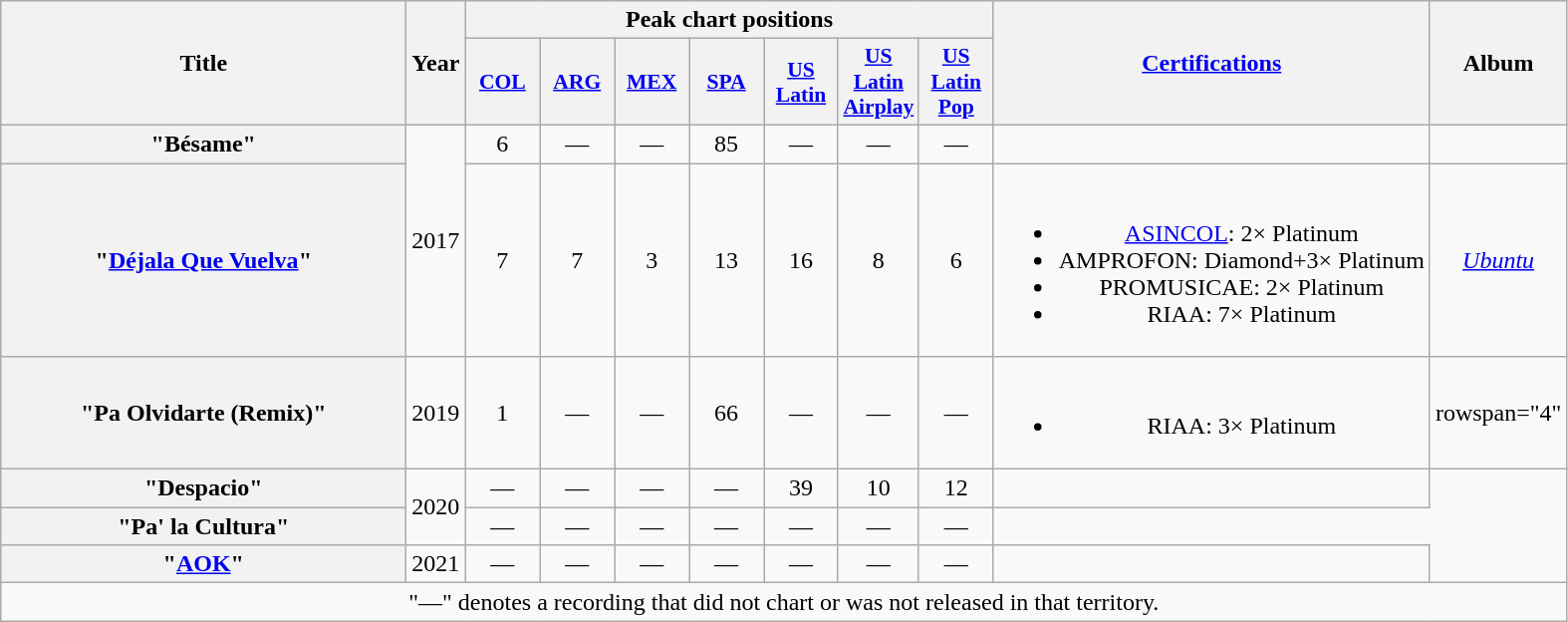<table class="wikitable plainrowheaders" style="text-align:center;">
<tr>
<th scope="col" rowspan="2" style="width:16.5em;">Title</th>
<th scope="col" rowspan="2" style="width:1em;">Year</th>
<th colspan="7">Peak chart positions</th>
<th scope="col" rowspan="2"><a href='#'>Certifications</a></th>
<th scope="col" rowspan="2">Album</th>
</tr>
<tr>
<th scope="col" style="width:3em;font-size:90%;"><a href='#'>COL</a><br></th>
<th scope="col" style="width:3em;font-size:90%;"><a href='#'>ARG</a><br></th>
<th scope="col" style="width:3em;font-size:90%;"><a href='#'>MEX</a><br></th>
<th scope="col" style="width:3em;font-size:90%;"><a href='#'>SPA</a><br></th>
<th scope="col" style="width:3em;font-size:90%;"><a href='#'>US<br>Latin</a><br></th>
<th scope="col" style="width:3em;font-size:90%;"><a href='#'>US<br>Latin<br>Airplay</a><br></th>
<th scope="col" style="width:3em;font-size:90%;"><a href='#'>US<br>Latin<br>Pop</a><br></th>
</tr>
<tr>
<th scope="row">"Bésame"<br></th>
<td rowspan="2">2017</td>
<td>6</td>
<td>—</td>
<td>—</td>
<td>85</td>
<td>—</td>
<td>—</td>
<td>—</td>
<td></td>
<td></td>
</tr>
<tr>
<th scope="row">"<a href='#'>Déjala Que Vuelva</a>" <br></th>
<td>7</td>
<td>7</td>
<td>3</td>
<td>13</td>
<td>16</td>
<td>8</td>
<td>6</td>
<td><br><ul><li><a href='#'>ASINCOL</a>: 2× Platinum</li><li>AMPROFON: Diamond+3× Platinum</li><li>PROMUSICAE: 2× Platinum</li><li>RIAA: 7× Platinum </li></ul></td>
<td><em><a href='#'>Ubuntu</a></em></td>
</tr>
<tr>
<th scope="row">"Pa Olvidarte (Remix)"<br></th>
<td>2019</td>
<td>1</td>
<td>—</td>
<td>—</td>
<td>66</td>
<td>—</td>
<td>—</td>
<td>—</td>
<td><br><ul><li>RIAA: 3× Platinum </li></ul></td>
<td>rowspan="4" </td>
</tr>
<tr>
<th scope="row">"Despacio"<br></th>
<td rowspan="2">2020</td>
<td>—</td>
<td>—</td>
<td>—</td>
<td>—</td>
<td>39</td>
<td>10</td>
<td>12</td>
<td></td>
</tr>
<tr>
<th scope="row">"Pa' la Cultura"<br></th>
<td>—</td>
<td>—</td>
<td>—</td>
<td>—</td>
<td>—</td>
<td>—</td>
<td>—</td>
</tr>
<tr>
<th scope="row">"<a href='#'>AOK</a>"<br></th>
<td>2021</td>
<td>—</td>
<td>—</td>
<td>—</td>
<td>—</td>
<td>—</td>
<td>—</td>
<td>—</td>
<td></td>
</tr>
<tr>
<td colspan="14">"—" denotes a recording that did not chart or was not released in that territory.</td>
</tr>
</table>
